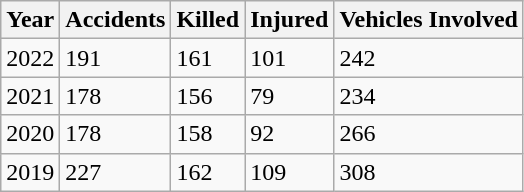<table class = "wikitable sortable">
<tr>
<th>Year</th>
<th>Accidents</th>
<th>Killed</th>
<th>Injured</th>
<th>Vehicles Involved</th>
</tr>
<tr>
<td>2022</td>
<td>191</td>
<td>161</td>
<td>101</td>
<td>242</td>
</tr>
<tr>
<td>2021</td>
<td>178</td>
<td>156</td>
<td>79</td>
<td>234</td>
</tr>
<tr>
<td>2020</td>
<td>178</td>
<td>158</td>
<td>92</td>
<td>266</td>
</tr>
<tr>
<td>2019</td>
<td>227</td>
<td>162</td>
<td>109</td>
<td>308</td>
</tr>
</table>
